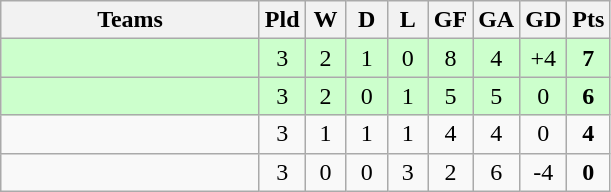<table class="wikitable" style="text-align: center;">
<tr>
<th width=165>Teams</th>
<th width=20>Pld</th>
<th width=20>W</th>
<th width=20>D</th>
<th width=20>L</th>
<th width=20>GF</th>
<th width=20>GA</th>
<th width=20>GD</th>
<th width=20>Pts</th>
</tr>
<tr align=center style="background:#ccffcc;">
<td style="text-align:left;"></td>
<td>3</td>
<td>2</td>
<td>1</td>
<td>0</td>
<td>8</td>
<td>4</td>
<td>+4</td>
<td><strong>7</strong></td>
</tr>
<tr align=center style="background:#ccffcc;">
<td style="text-align:left;"></td>
<td>3</td>
<td>2</td>
<td>0</td>
<td>1</td>
<td>5</td>
<td>5</td>
<td>0</td>
<td><strong>6</strong></td>
</tr>
<tr align=center>
<td style="text-align:left;"></td>
<td>3</td>
<td>1</td>
<td>1</td>
<td>1</td>
<td>4</td>
<td>4</td>
<td>0</td>
<td><strong>4</strong></td>
</tr>
<tr align=center>
<td style="text-align:left;"></td>
<td>3</td>
<td>0</td>
<td>0</td>
<td>3</td>
<td>2</td>
<td>6</td>
<td>-4</td>
<td><strong>0</strong></td>
</tr>
</table>
